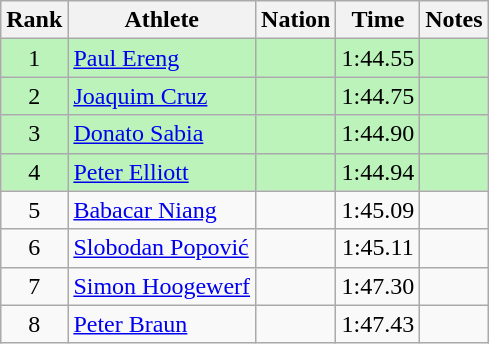<table class="wikitable sortable" style="text-align:center">
<tr>
<th>Rank</th>
<th>Athlete</th>
<th>Nation</th>
<th>Time</th>
<th>Notes</th>
</tr>
<tr style="background:#bbf3bb;">
<td>1</td>
<td align=left><a href='#'>Paul Ereng</a></td>
<td align=left></td>
<td>1:44.55</td>
<td></td>
</tr>
<tr style="background:#bbf3bb;">
<td>2</td>
<td align=left><a href='#'>Joaquim Cruz</a></td>
<td align=left></td>
<td>1:44.75</td>
<td></td>
</tr>
<tr style="background:#bbf3bb;">
<td>3</td>
<td align=left><a href='#'>Donato Sabia</a></td>
<td align=left></td>
<td>1:44.90</td>
<td></td>
</tr>
<tr style="background:#bbf3bb;">
<td>4</td>
<td align=left><a href='#'>Peter Elliott</a></td>
<td align=left></td>
<td>1:44.94</td>
<td></td>
</tr>
<tr>
<td>5</td>
<td align=left><a href='#'>Babacar Niang</a></td>
<td align=left></td>
<td>1:45.09</td>
<td></td>
</tr>
<tr>
<td>6</td>
<td align=left><a href='#'>Slobodan Popović</a></td>
<td align=left></td>
<td>1:45.11</td>
<td></td>
</tr>
<tr>
<td>7</td>
<td align=left><a href='#'>Simon Hoogewerf</a></td>
<td align=left></td>
<td>1:47.30</td>
<td></td>
</tr>
<tr>
<td>8</td>
<td align=left><a href='#'>Peter Braun</a></td>
<td align=left></td>
<td>1:47.43</td>
<td></td>
</tr>
</table>
